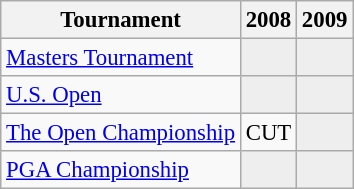<table class="wikitable" style="font-size:95%;text-align:center;">
<tr>
<th>Tournament</th>
<th>2008</th>
<th>2009</th>
</tr>
<tr>
<td align=left><a href='#'>Masters Tournament</a></td>
<td style="background:#eeeeee;"></td>
<td style="background:#eeeeee;"></td>
</tr>
<tr>
<td align=left><a href='#'>U.S. Open</a></td>
<td style="background:#eeeeee;"></td>
<td style="background:#eeeeee;"></td>
</tr>
<tr>
<td align=left><a href='#'>The Open Championship</a></td>
<td>CUT</td>
<td style="background:#eeeeee;"></td>
</tr>
<tr>
<td align=left><a href='#'>PGA Championship</a></td>
<td style="background:#eeeeee;"></td>
<td style="background:#eeeeee;"></td>
</tr>
</table>
